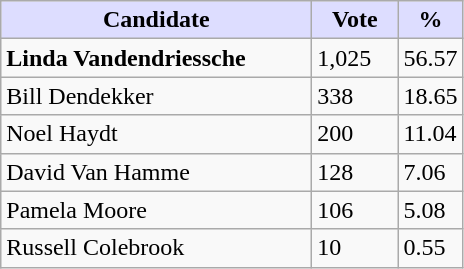<table class="wikitable">
<tr>
<th style="background:#ddf; width:200px;">Candidate</th>
<th style="background:#ddf; width:50px;">Vote</th>
<th style="background:#ddf; width:30px;">%</th>
</tr>
<tr>
<td><strong>Linda Vandendriessche</strong></td>
<td>1,025</td>
<td>56.57</td>
</tr>
<tr>
<td>Bill Dendekker</td>
<td>338</td>
<td>18.65</td>
</tr>
<tr>
<td>Noel Haydt</td>
<td>200</td>
<td>11.04</td>
</tr>
<tr>
<td>David Van Hamme</td>
<td>128</td>
<td>7.06</td>
</tr>
<tr>
<td>Pamela Moore</td>
<td>106</td>
<td>5.08</td>
</tr>
<tr>
<td>Russell Colebrook</td>
<td>10</td>
<td>0.55</td>
</tr>
</table>
